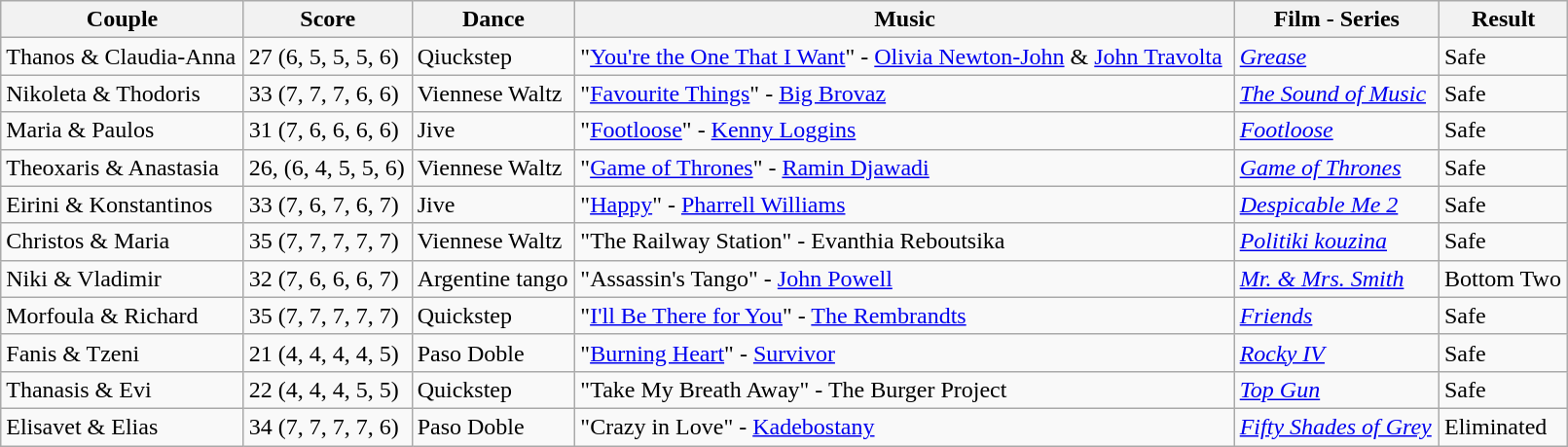<table class="wikitable sortable" style="width:85%;">
<tr>
<th>Couple</th>
<th>Score</th>
<th>Dance</th>
<th>Music</th>
<th>Film - Series</th>
<th>Result</th>
</tr>
<tr>
<td>Thanos & Claudia-Anna</td>
<td>27 (6, 5, 5, 5, 6)</td>
<td>Qiuckstep</td>
<td>"<a href='#'>You're the One That I Want</a>" - <a href='#'>Olivia Newton-John</a> & <a href='#'>John Travolta</a></td>
<td><em><a href='#'>Grease</a></em></td>
<td>Safe</td>
</tr>
<tr>
<td>Nikoleta & Thodoris</td>
<td>33 (7, 7, 7, 6, 6)</td>
<td>Viennese Waltz</td>
<td>"<a href='#'>Favourite Things</a>" - <a href='#'>Big Brovaz</a></td>
<td><em><a href='#'>The Sound of Music</a></em></td>
<td>Safe</td>
</tr>
<tr>
<td>Maria & Paulos</td>
<td>31 (7, 6, 6, 6, 6)</td>
<td>Jive</td>
<td>"<a href='#'>Footloose</a>" - <a href='#'>Kenny Loggins</a></td>
<td><em><a href='#'>Footloose</a></em></td>
<td>Safe</td>
</tr>
<tr>
<td>Theoxaris & Anastasia</td>
<td>26, (6, 4, 5, 5, 6)</td>
<td>Viennese Waltz</td>
<td>"<a href='#'>Game of Thrones</a>" - <a href='#'>Ramin Djawadi</a></td>
<td><em><a href='#'>Game of Thrones</a></em></td>
<td>Safe</td>
</tr>
<tr>
<td>Eirini & Konstantinos</td>
<td>33 (7, 6, 7, 6, 7)</td>
<td>Jive</td>
<td>"<a href='#'>Happy</a>" - <a href='#'>Pharrell Williams</a></td>
<td><em><a href='#'>Despicable Me 2</a></em></td>
<td>Safe</td>
</tr>
<tr>
<td>Christos & Maria</td>
<td>35 (7, 7, 7, 7, 7)</td>
<td>Viennese Waltz</td>
<td>"The Railway Station" - Evanthia Reboutsika</td>
<td><em><a href='#'>Politiki kouzina</a></em></td>
<td>Safe</td>
</tr>
<tr>
<td>Niki & Vladimir</td>
<td>32 (7, 6, 6, 6, 7)</td>
<td>Argentine tango</td>
<td>"Assassin's Tango" - <a href='#'>John Powell</a></td>
<td><em><a href='#'>Mr. & Mrs. Smith</a></em></td>
<td>Bottom Two</td>
</tr>
<tr>
<td>Morfoula & Richard</td>
<td>35 (7, 7, 7, 7, 7)</td>
<td>Quickstep</td>
<td>"<a href='#'>I'll Be There for You</a>" - <a href='#'>The Rembrandts</a></td>
<td><em><a href='#'>Friends</a></em></td>
<td>Safe</td>
</tr>
<tr>
<td>Fanis & Tzeni</td>
<td>21 (4, 4, 4, 4, 5)</td>
<td>Paso Doble</td>
<td>"<a href='#'>Burning Heart</a>" - <a href='#'>Survivor</a></td>
<td><em><a href='#'>Rocky IV</a></em></td>
<td>Safe</td>
</tr>
<tr>
<td>Thanasis & Evi</td>
<td>22 (4, 4, 4, 5, 5)</td>
<td>Quickstep</td>
<td>"Take My Breath Away" - The Burger Project</td>
<td><em><a href='#'>Top Gun</a></em></td>
<td>Safe</td>
</tr>
<tr>
<td>Elisavet & Elias</td>
<td>34 (7, 7, 7, 7, 6)</td>
<td>Paso Doble</td>
<td>"Crazy in Love" - <a href='#'>Kadebostany</a></td>
<td><em><a href='#'>Fifty Shades of Grey</a></em></td>
<td>Eliminated</td>
</tr>
</table>
